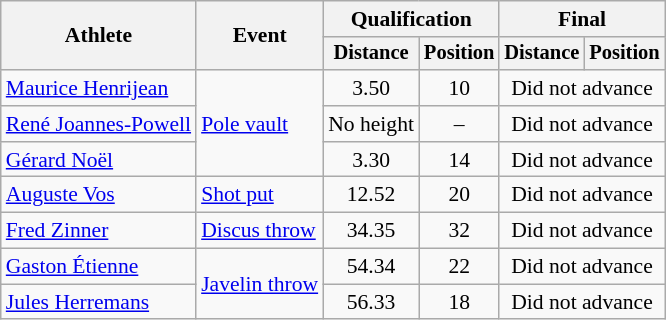<table class=wikitable style=font-size:90%;text-align:center>
<tr>
<th rowspan=2>Athlete</th>
<th rowspan=2>Event</th>
<th colspan=2>Qualification</th>
<th colspan=2>Final</th>
</tr>
<tr style=font-size:95%>
<th>Distance</th>
<th>Position</th>
<th>Distance</th>
<th>Position</th>
</tr>
<tr>
<td align=left><a href='#'>Maurice Henrijean</a></td>
<td align=left rowspan=3><a href='#'>Pole vault</a></td>
<td>3.50</td>
<td>10</td>
<td colspan=2>Did not advance</td>
</tr>
<tr>
<td align=left><a href='#'>René Joannes-Powell</a></td>
<td>No height</td>
<td>–</td>
<td colspan=2>Did not advance</td>
</tr>
<tr>
<td align=left><a href='#'>Gérard Noël</a></td>
<td>3.30</td>
<td>14</td>
<td colspan=2>Did not advance</td>
</tr>
<tr>
<td align=left><a href='#'>Auguste Vos</a></td>
<td align=left><a href='#'>Shot put</a></td>
<td>12.52</td>
<td>20</td>
<td colspan=2>Did not advance</td>
</tr>
<tr>
<td align=left><a href='#'>Fred Zinner</a></td>
<td align=left><a href='#'>Discus throw</a></td>
<td>34.35</td>
<td>32</td>
<td colspan=2>Did not advance</td>
</tr>
<tr>
<td align=left><a href='#'>Gaston Étienne</a></td>
<td align=left rowspan=2><a href='#'>Javelin throw</a></td>
<td>54.34</td>
<td>22</td>
<td colspan=2>Did not advance</td>
</tr>
<tr>
<td align=left><a href='#'>Jules Herremans</a></td>
<td>56.33</td>
<td>18</td>
<td colspan=2>Did not advance</td>
</tr>
</table>
